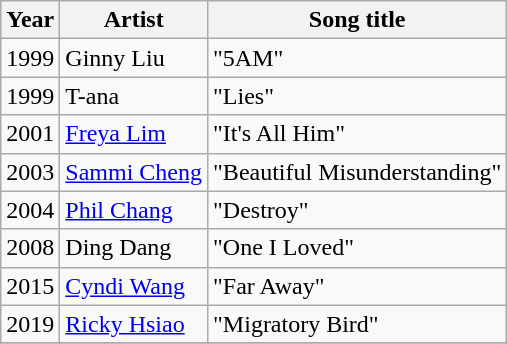<table class="wikitable sortable">
<tr>
<th>Year</th>
<th>Artist</th>
<th>Song title</th>
</tr>
<tr>
<td>1999</td>
<td>Ginny Liu</td>
<td>"5AM"</td>
</tr>
<tr>
<td>1999</td>
<td>T-ana</td>
<td>"Lies"</td>
</tr>
<tr>
<td>2001</td>
<td><a href='#'>Freya Lim</a></td>
<td>"It's All Him"</td>
</tr>
<tr>
<td>2003</td>
<td><a href='#'>Sammi Cheng</a></td>
<td>"Beautiful Misunderstanding"</td>
</tr>
<tr>
<td>2004</td>
<td><a href='#'>Phil Chang</a></td>
<td>"Destroy"</td>
</tr>
<tr>
<td>2008</td>
<td>Ding Dang</td>
<td>"One I Loved"</td>
</tr>
<tr>
<td>2015</td>
<td><a href='#'>Cyndi Wang</a></td>
<td>"Far Away"</td>
</tr>
<tr>
<td>2019</td>
<td><a href='#'>Ricky Hsiao</a></td>
<td>"Migratory Bird"</td>
</tr>
<tr>
</tr>
</table>
